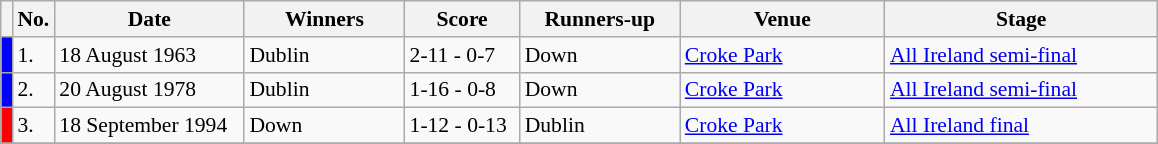<table class="wikitable" style="font-size:90%">
<tr>
<th width=1></th>
<th width=5>No.</th>
<th width=120>Date</th>
<th width=100>Winners</th>
<th width=70>Score</th>
<th width=100>Runners-up</th>
<th width=130>Venue</th>
<th width=175>Stage</th>
</tr>
<tr>
<td style="background-color:blue"></td>
<td>1.</td>
<td>18 August 1963</td>
<td>Dublin</td>
<td>2-11 - 0-7</td>
<td>Down</td>
<td><a href='#'>Croke Park</a></td>
<td><a href='#'>All Ireland semi-final</a></td>
</tr>
<tr>
<td style="background-color:blue"></td>
<td>2.</td>
<td>20 August 1978</td>
<td>Dublin</td>
<td>1-16 - 0-8</td>
<td>Down</td>
<td><a href='#'>Croke Park</a></td>
<td><a href='#'>All Ireland semi-final</a></td>
</tr>
<tr>
<td style="background-color:red"></td>
<td>3.</td>
<td>18 September 1994</td>
<td>Down</td>
<td>1-12 - 0-13</td>
<td>Dublin</td>
<td><a href='#'>Croke Park</a></td>
<td><a href='#'>All Ireland final</a></td>
</tr>
<tr>
</tr>
</table>
